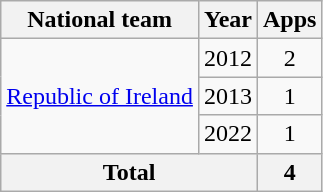<table class="sortable wikitable" style="text-align:center">
<tr>
<th scope="col">National team</th>
<th scope="col">Year</th>
<th !scope="col">Apps</th>
</tr>
<tr>
<td rowspan="3"><a href='#'>Republic of Ireland</a></td>
<td scope="row">2012</td>
<td>2</td>
</tr>
<tr>
<td scope="row">2013</td>
<td>1</td>
</tr>
<tr>
<td scope="row">2022</td>
<td>1</td>
</tr>
<tr>
<th colspan="2">Total</th>
<th>4</th>
</tr>
</table>
